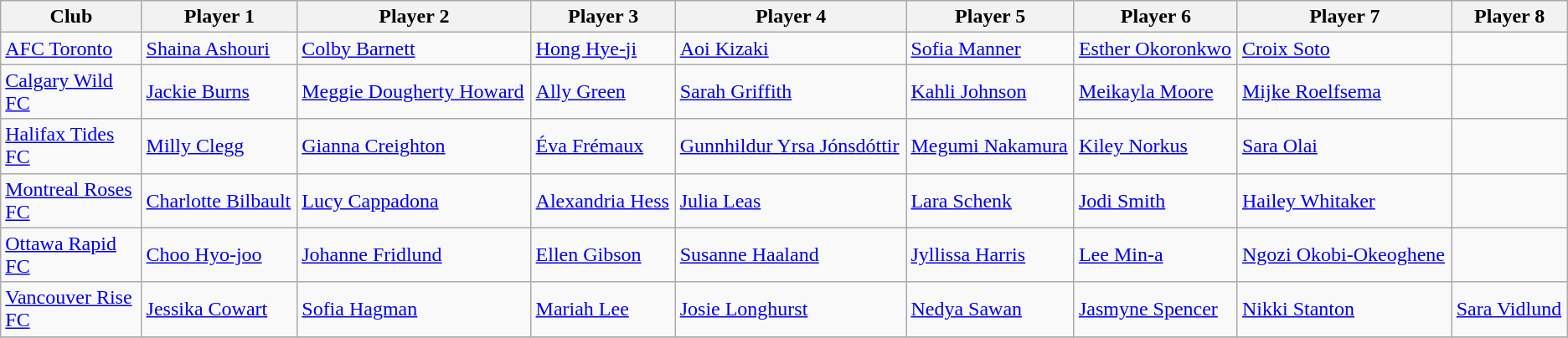<table class="wikitable">
<tr>
<th style="width:9%">Club</th>
<th>Player 1</th>
<th>Player 2</th>
<th>Player 3</th>
<th>Player 4</th>
<th>Player 5</th>
<th>Player 6</th>
<th>Player 7</th>
<th>Player 8</th>
</tr>
<tr>
<td><a href='#'>AFC Toronto</a></td>
<td> <a href='#'>Shaina Ashouri</a></td>
<td> <a href='#'>Colby Barnett</a></td>
<td> <a href='#'>Hong Hye-ji</a></td>
<td> <a href='#'>Aoi Kizaki</a></td>
<td> <a href='#'>Sofia Manner</a></td>
<td> <a href='#'>Esther Okoronkwo</a></td>
<td> <a href='#'>Croix Soto</a></td>
<td></td>
</tr>
<tr>
<td><a href='#'>Calgary Wild FC</a></td>
<td> <a href='#'>Jackie Burns</a></td>
<td> <a href='#'>Meggie Dougherty Howard</a></td>
<td> <a href='#'>Ally Green</a></td>
<td> <a href='#'>Sarah Griffith</a></td>
<td> <a href='#'>Kahli Johnson</a></td>
<td> <a href='#'>Meikayla Moore</a></td>
<td> <a href='#'>Mijke Roelfsema</a></td>
<td></td>
</tr>
<tr>
<td><a href='#'>Halifax Tides FC</a></td>
<td> <a href='#'>Milly Clegg</a></td>
<td> <a href='#'>Gianna Creighton</a></td>
<td> <a href='#'>Éva Frémaux</a></td>
<td> <a href='#'>Gunnhildur Yrsa Jónsdóttir</a></td>
<td> <a href='#'>Megumi Nakamura</a></td>
<td> <a href='#'>Kiley Norkus</a></td>
<td> <a href='#'>Sara Olai</a></td>
<td></td>
</tr>
<tr>
<td><a href='#'>Montreal Roses FC</a></td>
<td> <a href='#'>Charlotte Bilbault</a></td>
<td>  <a href='#'>Lucy Cappadona</a></td>
<td> <a href='#'>Alexandria Hess</a></td>
<td> <a href='#'>Julia Leas</a></td>
<td> <a href='#'>Lara Schenk</a></td>
<td> <a href='#'>Jodi Smith</a></td>
<td> <a href='#'>Hailey Whitaker</a></td>
<td></td>
</tr>
<tr>
<td><a href='#'>Ottawa Rapid FC</a></td>
<td> <a href='#'>Choo Hyo-joo</a></td>
<td> <a href='#'>Johanne Fridlund</a></td>
<td> <a href='#'>Ellen Gibson</a></td>
<td> <a href='#'>Susanne Haaland</a></td>
<td> <a href='#'>Jyllissa Harris</a></td>
<td> <a href='#'>Lee Min-a</a></td>
<td> <a href='#'>Ngozi Okobi-Okeoghene</a></td>
<td></td>
</tr>
<tr>
<td><a href='#'>Vancouver Rise FC</a></td>
<td> <a href='#'>Jessika Cowart</a></td>
<td> <a href='#'>Sofia Hagman</a></td>
<td> <a href='#'>Mariah Lee</a></td>
<td> <a href='#'>Josie Longhurst</a></td>
<td> <a href='#'>Nedya Sawan</a></td>
<td> <a href='#'>Jasmyne Spencer</a></td>
<td> <a href='#'>Nikki Stanton</a></td>
<td> <a href='#'>Sara Vidlund</a></td>
</tr>
<tr>
</tr>
</table>
